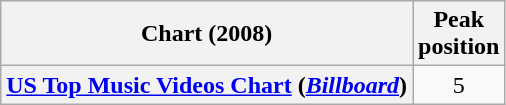<table class="wikitable plainrowheaders" style="text-align:center">
<tr>
<th scope="col">Chart (2008)</th>
<th scope="col">Peak<br>position</th>
</tr>
<tr>
<th scope="row"><a href='#'>US Top Music Videos Chart</a> (<a href='#'><em>Billboard</em></a>)</th>
<td>5</td>
</tr>
</table>
